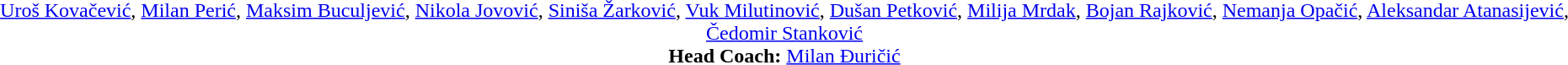<table style="text-align: center">
<tr>
<td><a href='#'>Uroš Kovačević</a>, <a href='#'>Milan Perić</a>, <a href='#'>Maksim Buculjević</a>, <a href='#'>Nikola Jovović</a>, <a href='#'>Siniša Žarković</a>, <a href='#'>Vuk Milutinović</a>, <a href='#'>Dušan Petković</a>, <a href='#'>Milija Mrdak</a>, <a href='#'>Bojan Rajković</a>, <a href='#'>Nemanja Opačić</a>, <a href='#'>Aleksandar Atanasijević</a>, <a href='#'>Čedomir Stanković</a><br><strong>Head Coach:</strong> <a href='#'>Milan Đuričić</a></td>
</tr>
</table>
